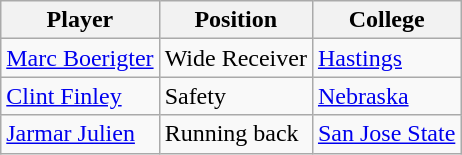<table class="wikitable">
<tr>
<th>Player</th>
<th>Position</th>
<th>College</th>
</tr>
<tr>
<td><a href='#'>Marc Boerigter</a></td>
<td>Wide Receiver</td>
<td><a href='#'>Hastings</a></td>
</tr>
<tr>
<td><a href='#'>Clint Finley</a></td>
<td>Safety</td>
<td><a href='#'>Nebraska</a></td>
</tr>
<tr>
<td><a href='#'>Jarmar Julien</a></td>
<td>Running back</td>
<td><a href='#'>San Jose State</a></td>
</tr>
</table>
